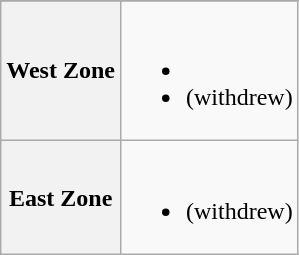<table class="wikitable">
<tr>
</tr>
<tr>
<th>West Zone</th>
<td valign=top><br><ul><li></li><li> (withdrew)</li></ul></td>
</tr>
<tr>
<th>East Zone</th>
<td valign=top><br><ul><li> (withdrew)</li></ul></td>
</tr>
</table>
